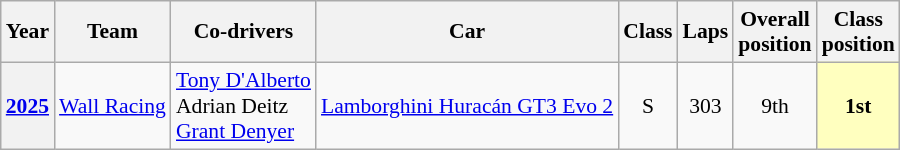<table class="wikitable" style="text-align:center; font-size:90%">
<tr>
<th>Year</th>
<th>Team</th>
<th>Co-drivers</th>
<th>Car</th>
<th>Class</th>
<th>Laps</th>
<th>Overall<br>position</th>
<th>Class<br>position</th>
</tr>
<tr>
<th><a href='#'>2025</a></th>
<td align="left"> <a href='#'>Wall Racing</a></td>
<td align="left"> <a href='#'>Tony D'Alberto</a><br> Adrian Deitz<br> <a href='#'>Grant Denyer</a></td>
<td align="left"><a href='#'>Lamborghini Huracán GT3 Evo 2</a></td>
<td>S</td>
<td>303</td>
<td>9th</td>
<td style=background:#ffffbf><strong>1st</strong></td>
</tr>
</table>
